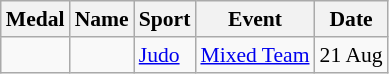<table class="wikitable sortable" style="font-size:90%">
<tr>
<th>Medal</th>
<th>Name</th>
<th>Sport</th>
<th>Event</th>
<th>Date</th>
</tr>
<tr>
<td></td>
<td><em> </em></td>
<td><a href='#'>Judo</a></td>
<td><a href='#'>Mixed Team</a></td>
<td>21 Aug</td>
</tr>
</table>
